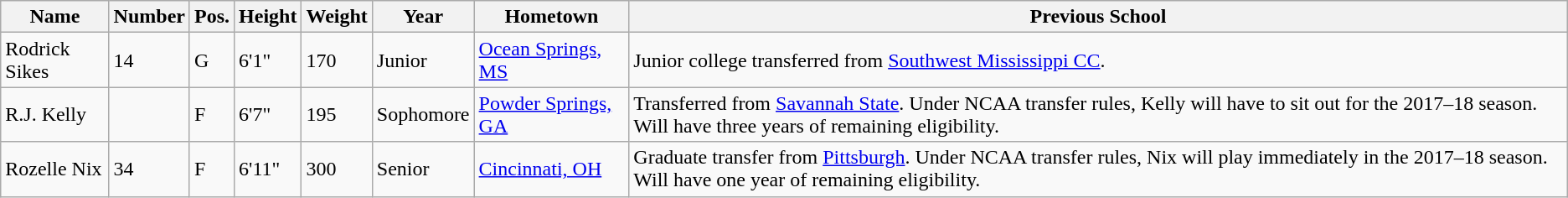<table class="wikitable sortable" border="1">
<tr>
<th>Name</th>
<th>Number</th>
<th>Pos.</th>
<th>Height</th>
<th>Weight</th>
<th>Year</th>
<th>Hometown</th>
<th class="unsortable">Previous School</th>
</tr>
<tr>
<td>Rodrick Sikes</td>
<td>14</td>
<td>G</td>
<td>6'1"</td>
<td>170</td>
<td>Junior</td>
<td><a href='#'>Ocean Springs, MS</a></td>
<td>Junior college transferred from <a href='#'>Southwest Mississippi CC</a>.</td>
</tr>
<tr>
<td>R.J. Kelly</td>
<td></td>
<td>F</td>
<td>6'7"</td>
<td>195</td>
<td>Sophomore</td>
<td><a href='#'>Powder Springs, GA</a></td>
<td>Transferred from <a href='#'>Savannah State</a>. Under NCAA transfer rules, Kelly will have to sit out for the 2017–18 season. Will have three years of remaining eligibility.</td>
</tr>
<tr>
<td>Rozelle Nix</td>
<td>34</td>
<td>F</td>
<td>6'11"</td>
<td>300</td>
<td>Senior</td>
<td><a href='#'>Cincinnati, OH</a></td>
<td>Graduate transfer from <a href='#'>Pittsburgh</a>. Under NCAA transfer rules, Nix will play immediately in the 2017–18 season. Will have one year of remaining eligibility.</td>
</tr>
</table>
